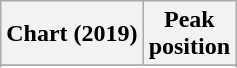<table class="wikitable plainrowheaders" style="text-align:center">
<tr>
<th scope="col">Chart (2019)</th>
<th scope="col">Peak<br> position</th>
</tr>
<tr>
</tr>
<tr>
</tr>
</table>
